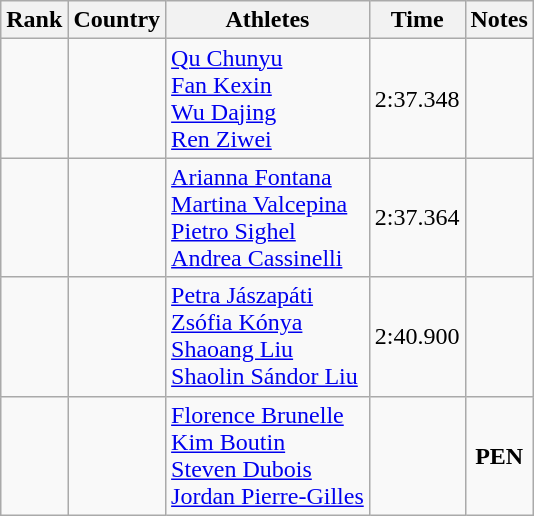<table class="wikitable sortable" style="text-align:center">
<tr>
<th>Rank</th>
<th>Country</th>
<th>Athletes</th>
<th>Time</th>
<th>Notes</th>
</tr>
<tr>
<td></td>
<td align=left></td>
<td align=left><a href='#'>Qu Chunyu</a><br><a href='#'>Fan Kexin</a><br><a href='#'>Wu Dajing</a><br><a href='#'>Ren Ziwei</a></td>
<td>2:37.348</td>
<td></td>
</tr>
<tr>
<td></td>
<td align=left></td>
<td align=left><a href='#'>Arianna Fontana</a><br><a href='#'>Martina Valcepina</a><br><a href='#'>Pietro Sighel</a><br><a href='#'>Andrea Cassinelli</a></td>
<td>2:37.364</td>
<td></td>
</tr>
<tr>
<td></td>
<td align=left></td>
<td align=left><a href='#'>Petra Jászapáti</a><br><a href='#'>Zsófia Kónya</a><br><a href='#'>Shaoang Liu</a><br><a href='#'>Shaolin Sándor Liu</a></td>
<td>2:40.900</td>
<td></td>
</tr>
<tr>
<td></td>
<td align=left></td>
<td align=left><a href='#'>Florence Brunelle</a><br><a href='#'>Kim Boutin</a><br><a href='#'>Steven Dubois</a><br><a href='#'>Jordan Pierre-Gilles</a></td>
<td></td>
<td><strong>PEN</strong></td>
</tr>
</table>
